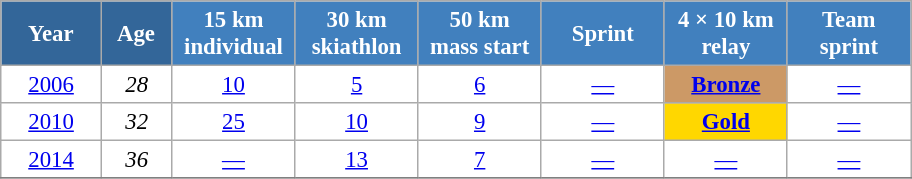<table class="wikitable" style="font-size:95%; text-align:center; border:grey solid 1px; border-collapse:collapse; background:#ffffff;">
<tr>
<th style="background-color:#369; color:white; width:60px;"> Year </th>
<th style="background-color:#369; color:white; width:40px;"> Age </th>
<th style="background-color:#4180be; color:white; width:75px;"> 15 km <br> individual </th>
<th style="background-color:#4180be; color:white; width:75px;"> 30 km <br> skiathlon </th>
<th style="background-color:#4180be; color:white; width:75px;"> 50 km <br> mass start </th>
<th style="background-color:#4180be; color:white; width:75px;"> Sprint </th>
<th style="background-color:#4180be; color:white; width:75px;"> 4 × 10 km <br> relay </th>
<th style="background-color:#4180be; color:white; width:75px;"> Team <br> sprint </th>
</tr>
<tr>
<td><a href='#'>2006</a></td>
<td><em>28</em></td>
<td><a href='#'>10</a></td>
<td><a href='#'>5</a></td>
<td><a href='#'>6</a></td>
<td><a href='#'>—</a></td>
<td bgcolor=cc9966><a href='#'><strong>Bronze</strong></a></td>
<td><a href='#'>—</a></td>
</tr>
<tr>
<td><a href='#'>2010</a></td>
<td><em>32</em></td>
<td><a href='#'>25</a></td>
<td><a href='#'>10</a></td>
<td><a href='#'>9</a></td>
<td><a href='#'>—</a></td>
<td bgcolor=gold><a href='#'><strong>Gold</strong></a></td>
<td><a href='#'>—</a></td>
</tr>
<tr>
<td><a href='#'>2014</a></td>
<td><em>36</em></td>
<td><a href='#'>—</a></td>
<td><a href='#'>13</a></td>
<td><a href='#'>7</a></td>
<td><a href='#'>—</a></td>
<td><a href='#'>—</a></td>
<td><a href='#'>—</a></td>
</tr>
<tr>
</tr>
</table>
